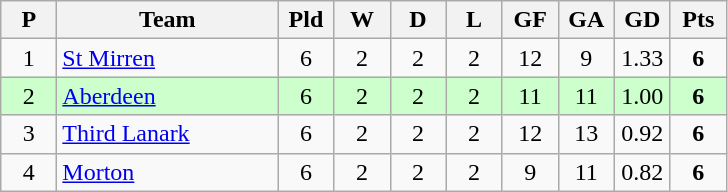<table class="wikitable" style="text-align: center;">
<tr>
<th width=30>P</th>
<th width=140>Team</th>
<th width=30>Pld</th>
<th width=30>W</th>
<th width=30>D</th>
<th width=30>L</th>
<th width=30>GF</th>
<th width=30>GA</th>
<th width=30>GD</th>
<th width=30>Pts</th>
</tr>
<tr>
<td>1</td>
<td align=left><a href='#'>St Mirren</a></td>
<td>6</td>
<td>2</td>
<td>2</td>
<td>2</td>
<td>12</td>
<td>9</td>
<td>1.33</td>
<td><strong>6</strong></td>
</tr>
<tr style="background:#ccffcc;">
<td>2</td>
<td align=left><a href='#'>Aberdeen</a></td>
<td>6</td>
<td>2</td>
<td>2</td>
<td>2</td>
<td>11</td>
<td>11</td>
<td>1.00</td>
<td><strong>6</strong></td>
</tr>
<tr>
<td>3</td>
<td align=left><a href='#'>Third Lanark</a></td>
<td>6</td>
<td>2</td>
<td>2</td>
<td>2</td>
<td>12</td>
<td>13</td>
<td>0.92</td>
<td><strong>6</strong></td>
</tr>
<tr>
<td>4</td>
<td align=left><a href='#'>Morton</a></td>
<td>6</td>
<td>2</td>
<td>2</td>
<td>2</td>
<td>9</td>
<td>11</td>
<td>0.82</td>
<td><strong>6</strong></td>
</tr>
</table>
